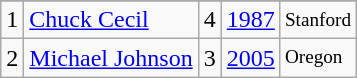<table class="wikitable">
<tr>
</tr>
<tr>
<td>1</td>
<td><a href='#'>Chuck Cecil</a></td>
<td>4</td>
<td><a href='#'>1987</a></td>
<td style="font-size:80%;">Stanford</td>
</tr>
<tr>
<td>2</td>
<td><a href='#'>Michael Johnson</a></td>
<td>3</td>
<td><a href='#'>2005</a></td>
<td style="font-size:80%;">Oregon</td>
</tr>
</table>
